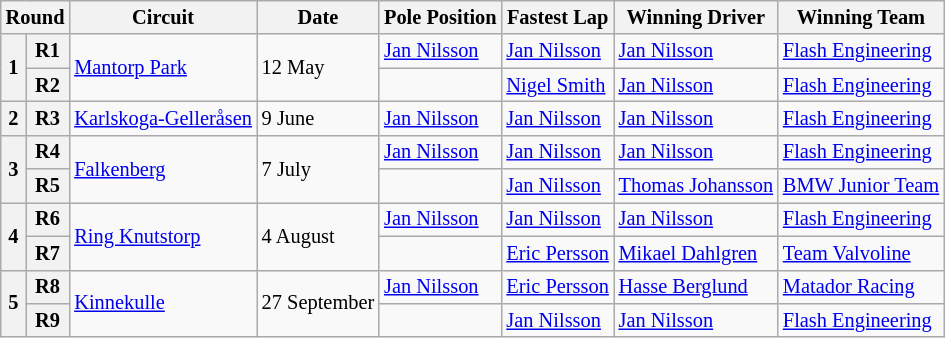<table class="wikitable" style="font-size: 85%">
<tr>
<th colspan=2>Round</th>
<th>Circuit</th>
<th>Date</th>
<th>Pole Position</th>
<th>Fastest Lap</th>
<th>Winning Driver</th>
<th>Winning Team</th>
</tr>
<tr>
<th rowspan=2>1</th>
<th>R1</th>
<td rowspan=2><a href='#'>Mantorp Park</a></td>
<td rowspan=2>12 May</td>
<td> <a href='#'>Jan Nilsson</a></td>
<td> <a href='#'>Jan Nilsson</a></td>
<td> <a href='#'>Jan Nilsson</a></td>
<td><a href='#'>Flash Engineering</a></td>
</tr>
<tr>
<th>R2</th>
<td></td>
<td> <a href='#'>Nigel Smith</a></td>
<td> <a href='#'>Jan Nilsson</a></td>
<td><a href='#'>Flash Engineering</a></td>
</tr>
<tr>
<th>2</th>
<th>R3</th>
<td><a href='#'>Karlskoga-Gelleråsen</a></td>
<td>9 June</td>
<td> <a href='#'>Jan Nilsson</a></td>
<td> <a href='#'>Jan Nilsson</a></td>
<td> <a href='#'>Jan Nilsson</a></td>
<td><a href='#'>Flash Engineering</a></td>
</tr>
<tr>
<th rowspan=2>3</th>
<th>R4</th>
<td rowspan=2><a href='#'>Falkenberg</a></td>
<td rowspan=2>7 July</td>
<td> <a href='#'>Jan Nilsson</a></td>
<td> <a href='#'>Jan Nilsson</a></td>
<td> <a href='#'>Jan Nilsson</a></td>
<td><a href='#'>Flash Engineering</a></td>
</tr>
<tr>
<th>R5</th>
<td></td>
<td> <a href='#'>Jan Nilsson</a></td>
<td> <a href='#'>Thomas Johansson</a></td>
<td><a href='#'>BMW Junior Team</a></td>
</tr>
<tr>
<th rowspan=2>4</th>
<th>R6</th>
<td rowspan=2><a href='#'>Ring Knutstorp</a></td>
<td rowspan=2>4 August</td>
<td> <a href='#'>Jan Nilsson</a></td>
<td> <a href='#'>Jan Nilsson</a></td>
<td> <a href='#'>Jan Nilsson</a></td>
<td><a href='#'>Flash Engineering</a></td>
</tr>
<tr>
<th>R7</th>
<td></td>
<td> <a href='#'>Eric Persson</a></td>
<td> <a href='#'>Mikael Dahlgren</a></td>
<td><a href='#'>Team Valvoline</a></td>
</tr>
<tr>
<th rowspan=2>5</th>
<th>R8</th>
<td rowspan=2><a href='#'>Kinnekulle</a></td>
<td rowspan=2>27 September</td>
<td> <a href='#'>Jan Nilsson</a></td>
<td> <a href='#'>Eric Persson</a></td>
<td> <a href='#'>Hasse Berglund</a></td>
<td><a href='#'>Matador Racing</a></td>
</tr>
<tr>
<th>R9</th>
<td></td>
<td> <a href='#'>Jan Nilsson</a></td>
<td> <a href='#'>Jan Nilsson</a></td>
<td><a href='#'>Flash Engineering</a></td>
</tr>
</table>
